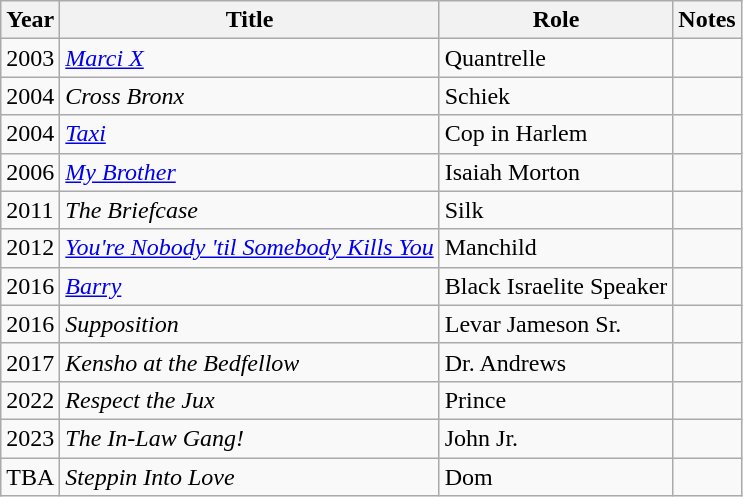<table class="wikitable sortable">
<tr>
<th>Year</th>
<th>Title</th>
<th>Role</th>
<th>Notes</th>
</tr>
<tr>
<td>2003</td>
<td><em><a href='#'>Marci X</a></em></td>
<td>Quantrelle</td>
<td></td>
</tr>
<tr>
<td>2004</td>
<td><em>Cross Bronx</em></td>
<td>Schiek</td>
<td></td>
</tr>
<tr>
<td>2004</td>
<td><a href='#'><em>Taxi</em></a></td>
<td>Cop in Harlem</td>
<td></td>
</tr>
<tr>
<td>2006</td>
<td><a href='#'><em>My Brother</em></a></td>
<td>Isaiah Morton</td>
<td></td>
</tr>
<tr>
<td>2011</td>
<td><em>The Briefcase</em></td>
<td>Silk</td>
<td></td>
</tr>
<tr>
<td>2012</td>
<td><em><a href='#'>You're Nobody 'til Somebody Kills You</a></em></td>
<td>Manchild</td>
<td></td>
</tr>
<tr>
<td>2016</td>
<td><a href='#'><em>Barry</em></a></td>
<td>Black Israelite Speaker</td>
<td></td>
</tr>
<tr>
<td>2016</td>
<td><em>Supposition</em></td>
<td>Levar Jameson Sr.</td>
<td></td>
</tr>
<tr>
<td>2017</td>
<td><em>Kensho at the Bedfellow</em></td>
<td>Dr. Andrews</td>
<td></td>
</tr>
<tr>
<td>2022</td>
<td><em>Respect the Jux</em></td>
<td>Prince</td>
<td></td>
</tr>
<tr>
<td>2023</td>
<td><em>The In-Law Gang!</em></td>
<td>John Jr.</td>
<td></td>
</tr>
<tr>
<td>TBA</td>
<td><em>Steppin Into Love</em></td>
<td>Dom</td>
<td></td>
</tr>
</table>
